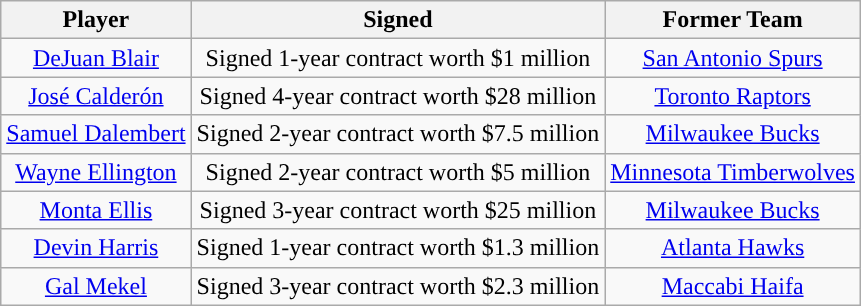<table class="wikitable sortable sortable">
<tr>
<th>Player</th>
<th>Signed</th>
<th>Former Team</th>
</tr>
<tr style="text-align: center">
<td><a href='#'>DeJuan Blair</a></td>
<td>Signed 1-year contract worth $1 million</td>
<td><a href='#'>San Antonio Spurs</a></td>
</tr>
<tr style="text-align: center">
<td><a href='#'>José Calderón</a></td>
<td>Signed 4-year contract worth $28 million</td>
<td><a href='#'>Toronto Raptors</a></td>
</tr>
<tr style="text-align: center">
<td><a href='#'>Samuel Dalembert</a></td>
<td>Signed 2-year contract worth $7.5 million</td>
<td><a href='#'>Milwaukee Bucks</a></td>
</tr>
<tr style="text-align: center">
<td><a href='#'>Wayne Ellington</a></td>
<td>Signed 2-year contract worth $5 million</td>
<td><a href='#'>Minnesota Timberwolves</a></td>
</tr>
<tr style="text-align: center">
<td><a href='#'>Monta Ellis</a></td>
<td>Signed 3-year contract worth $25 million</td>
<td><a href='#'>Milwaukee Bucks</a></td>
</tr>
<tr style="text-align: center">
<td><a href='#'>Devin Harris</a></td>
<td>Signed 1-year contract worth $1.3 million</td>
<td><a href='#'>Atlanta Hawks</a></td>
</tr>
<tr style="text-align: center">
<td><a href='#'>Gal Mekel</a></td>
<td>Signed 3-year contract worth $2.3 million</td>
<td><a href='#'>Maccabi Haifa</a></td>
</tr>
</table>
